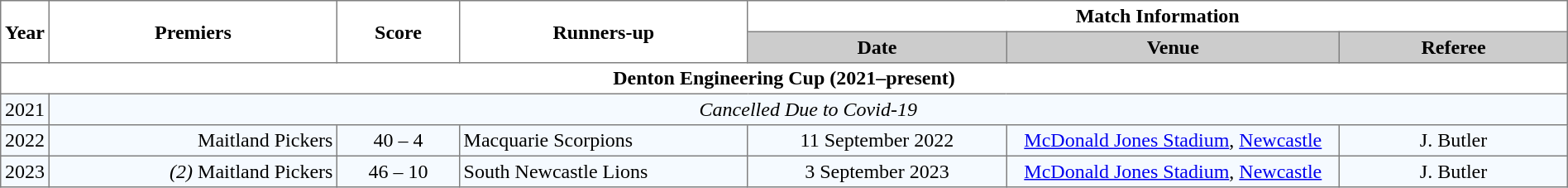<table border="1" cellpadding="3" cellspacing="0" width="100%" style="border-collapse:collapse;  text-align:center;">
<tr>
<th rowspan="2">Year</th>
<th rowspan="2" width="19%">Premiers</th>
<th rowspan="2" width="8%">Score</th>
<th rowspan="2" width="19%">Runners-up</th>
<th colspan="3">Match Information</th>
</tr>
<tr style="background:#CCCCCC">
<th width="17%">Date</th>
<th width="22%">Venue</th>
<th width="50%">Referee</th>
</tr>
<tr>
<th colspan="7">Denton Engineering Cup (2021–present)</th>
</tr>
<tr style="text-align:center; background:#f5faff;">
<td>2021</td>
<td colspan="6"><em>Cancelled Due to Covid-19</em></td>
</tr>
<tr style="text-align:center; background:#f5faff;">
<td>2022</td>
<td align="right">Maitland Pickers </td>
<td>40 – 4</td>
<td align="left"> Macquarie Scorpions</td>
<td>11 September 2022</td>
<td><a href='#'>McDonald Jones Stadium</a>, <a href='#'>Newcastle</a></td>
<td>J. Butler</td>
</tr>
<tr style="text-align:center; background:#f5faff;">
<td>2023</td>
<td align="right"><em>(2)</em> Maitland Pickers </td>
<td>46 – 10</td>
<td align="left"> South Newcastle Lions</td>
<td>3 September 2023</td>
<td><a href='#'>McDonald Jones Stadium</a>, <a href='#'>Newcastle</a></td>
<td>J. Butler</td>
</tr>
</table>
